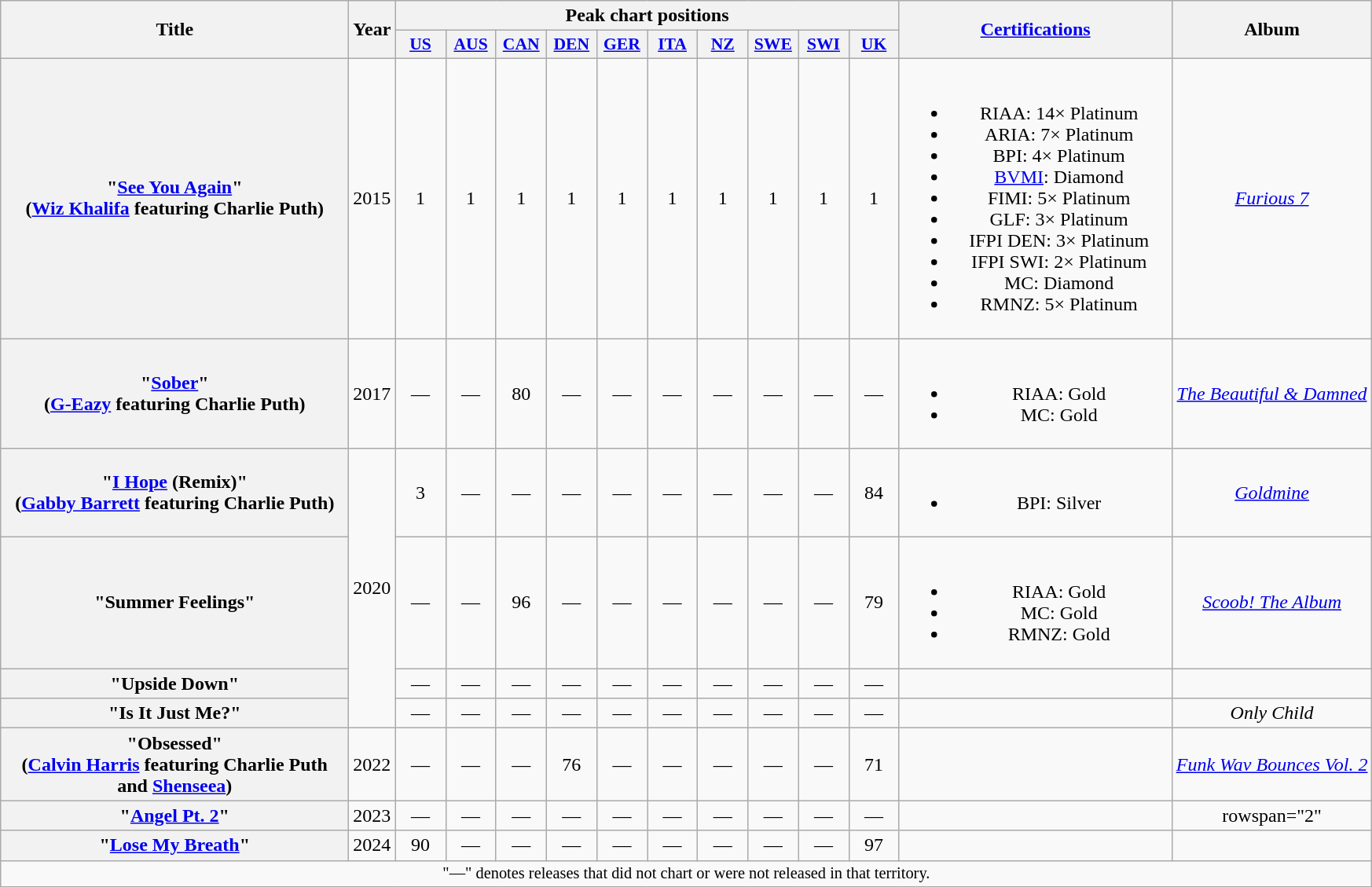<table class="wikitable plainrowheaders" style="text-align:center;" border="1">
<tr>
<th scope="col" rowspan="2" style="width:18em;">Title</th>
<th scope="col" rowspan="2">Year</th>
<th scope="col" colspan="10">Peak chart positions</th>
<th scope="col" rowspan="2" style="width:14em;"><a href='#'>Certifications</a></th>
<th scope="col" rowspan="2">Album</th>
</tr>
<tr>
<th scope="col" style="width:2.5em;font-size:90%;"><a href='#'>US</a><br></th>
<th scope="col" style="width:2.5em;font-size:90%;"><a href='#'>AUS</a><br></th>
<th scope="col" style="width:2.5em;font-size:90%;"><a href='#'>CAN</a><br></th>
<th scope="col" style="width:2.5em;font-size:90%;"><a href='#'>DEN</a><br></th>
<th scope="col" style="width:2.5em;font-size:90%;"><a href='#'>GER</a><br></th>
<th scope="col" style="width:2.5em;font-size:90%;"><a href='#'>ITA</a><br></th>
<th scope="col" style="width:2.5em;font-size:90%;"><a href='#'>NZ</a><br></th>
<th scope="col" style="width:2.5em;font-size:90%;"><a href='#'>SWE</a><br></th>
<th scope="col" style="width:2.5em;font-size:90%;"><a href='#'>SWI</a><br></th>
<th scope="col" style="width:2.5em;font-size:90%;"><a href='#'>UK</a><br></th>
</tr>
<tr>
<th scope="row">"<a href='#'>See You Again</a>"<br><span>(<a href='#'>Wiz Khalifa</a> featuring Charlie Puth)</span></th>
<td>2015</td>
<td>1</td>
<td>1</td>
<td>1</td>
<td>1</td>
<td>1</td>
<td>1</td>
<td>1</td>
<td>1</td>
<td>1</td>
<td>1</td>
<td><br><ul><li>RIAA: 14× Platinum</li><li>ARIA: 7× Platinum</li><li>BPI: 4× Platinum</li><li><a href='#'>BVMI</a>: Diamond</li><li>FIMI: 5× Platinum</li><li>GLF: 3× Platinum</li><li>IFPI DEN: 3× Platinum</li><li>IFPI SWI: 2× Platinum</li><li>MC: Diamond</li><li>RMNZ: 5× Platinum</li></ul></td>
<td><em><a href='#'>Furious 7</a></em></td>
</tr>
<tr>
<th scope="row">"<a href='#'>Sober</a>"<br><span>(<a href='#'>G-Eazy</a> featuring Charlie Puth)</span></th>
<td>2017</td>
<td>—</td>
<td>—</td>
<td>80</td>
<td>—</td>
<td>—</td>
<td>—</td>
<td>—</td>
<td>—</td>
<td>—</td>
<td>—</td>
<td><br><ul><li>RIAA: Gold</li><li>MC: Gold</li></ul></td>
<td><em><a href='#'>The Beautiful & Damned</a></em></td>
</tr>
<tr>
<th scope="row">"<a href='#'>I Hope</a> (Remix)"<br><span>(<a href='#'>Gabby Barrett</a> featuring Charlie Puth)</span></th>
<td rowspan="4">2020</td>
<td>3</td>
<td>—</td>
<td>— </td>
<td>—</td>
<td>—</td>
<td>—</td>
<td>—</td>
<td>—</td>
<td>—</td>
<td>84</td>
<td><br><ul><li>BPI: Silver</li></ul></td>
<td><em><a href='#'>Goldmine</a></em></td>
</tr>
<tr>
<th scope="row">"Summer Feelings"<br></th>
<td>—</td>
<td>—</td>
<td>96</td>
<td>—</td>
<td>—</td>
<td>—</td>
<td>—</td>
<td>—</td>
<td>—</td>
<td>79</td>
<td><br><ul><li>RIAA: Gold</li><li>MC: Gold</li><li>RMNZ: Gold</li></ul></td>
<td><em><a href='#'>Scoob! The Album</a></em></td>
</tr>
<tr>
<th scope="row">"Upside Down"<br></th>
<td>—</td>
<td>—</td>
<td>—</td>
<td>—</td>
<td>—</td>
<td>—</td>
<td>—</td>
<td>—</td>
<td>—</td>
<td>—</td>
<td></td>
<td></td>
</tr>
<tr>
<th scope="row">"Is It Just Me?"<br></th>
<td>—</td>
<td>—</td>
<td>—</td>
<td>—</td>
<td>—</td>
<td>—</td>
<td>—</td>
<td>—</td>
<td>—</td>
<td>—</td>
<td></td>
<td><em>Only Child</em></td>
</tr>
<tr>
<th scope="row">"Obsessed"<br><span>(<a href='#'>Calvin Harris</a> featuring Charlie Puth and <a href='#'>Shenseea</a>)</span></th>
<td>2022</td>
<td>—</td>
<td>—</td>
<td>—</td>
<td>76</td>
<td>—</td>
<td>—</td>
<td>—</td>
<td>—</td>
<td>—</td>
<td>71</td>
<td></td>
<td><em><a href='#'>Funk Wav Bounces Vol. 2</a></em></td>
</tr>
<tr>
<th scope="row">"<a href='#'>Angel Pt. 2</a>"<br></th>
<td>2023</td>
<td>—</td>
<td>—</td>
<td>—</td>
<td>—</td>
<td>—</td>
<td>—</td>
<td>—</td>
<td>—</td>
<td>—</td>
<td>—</td>
<td></td>
<td>rowspan="2" </td>
</tr>
<tr>
<th scope="row">"<a href='#'>Lose My Breath</a>"<br></th>
<td>2024</td>
<td>90</td>
<td>—</td>
<td>—</td>
<td>—</td>
<td>—</td>
<td>—</td>
<td>—</td>
<td>—</td>
<td>—</td>
<td>97</td>
<td></td>
</tr>
<tr>
<td align="center" colspan="14" style="font-size:85%">"—" denotes releases that did not chart or were not released in that territory.</td>
</tr>
</table>
